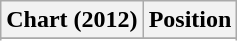<table class="wikitable sortable plainrowheaders" style="text-align:center">
<tr>
<th scope="col">Chart (2012)</th>
<th scope="col">Position</th>
</tr>
<tr>
</tr>
<tr>
</tr>
<tr>
</tr>
<tr>
</tr>
</table>
